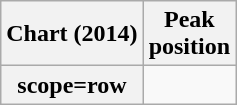<table class="wikitable sortable plainrowheaders">
<tr>
<th scope="col">Chart (2014)</th>
<th scope="col">Peak<br>position</th>
</tr>
<tr>
<th>scope=row</th>
</tr>
</table>
